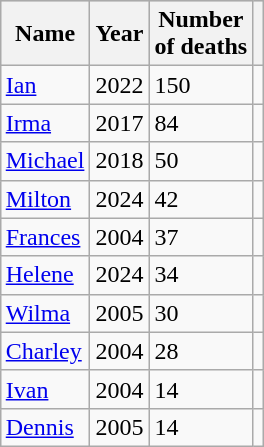<table class="wikitable sortable" style="margin-left: auto; margin-right: auto; border: none;">
<tr bgcolor="#CCCCCC">
<th>Name</th>
<th>Year</th>
<th>Number <br>of deaths</th>
<th class="unsortable"></th>
</tr>
<tr>
<td><a href='#'>Ian</a></td>
<td>2022</td>
<td>150</td>
<td></td>
</tr>
<tr>
<td><a href='#'>Irma</a></td>
<td>2017</td>
<td>84</td>
<td></td>
</tr>
<tr>
<td><a href='#'>Michael</a></td>
<td>2018</td>
<td>50</td>
<td></td>
</tr>
<tr>
<td><a href='#'>Milton</a></td>
<td>2024</td>
<td>42</td>
<td></td>
</tr>
<tr>
<td><a href='#'>Frances</a></td>
<td>2004</td>
<td>37</td>
<td></td>
</tr>
<tr>
<td><a href='#'>Helene</a></td>
<td>2024</td>
<td>34</td>
<td></td>
</tr>
<tr>
<td><a href='#'>Wilma</a></td>
<td>2005</td>
<td>30</td>
<td></td>
</tr>
<tr>
<td><a href='#'>Charley</a></td>
<td>2004</td>
<td>28</td>
<td></td>
</tr>
<tr>
<td><a href='#'>Ivan</a></td>
<td>2004</td>
<td>14</td>
<td></td>
</tr>
<tr>
<td><a href='#'>Dennis</a></td>
<td>2005</td>
<td>14</td>
<td></td>
</tr>
<tr>
</tr>
</table>
